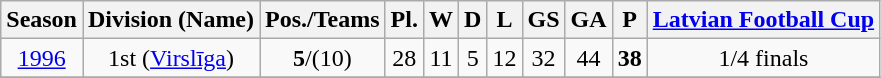<table class="wikitable">
<tr>
<th>Season</th>
<th>Division (Name)</th>
<th>Pos./Teams</th>
<th>Pl.</th>
<th>W</th>
<th>D</th>
<th>L</th>
<th>GS</th>
<th>GA</th>
<th>P</th>
<th><a href='#'>Latvian Football Cup</a></th>
</tr>
<tr>
<td align=center><a href='#'>1996</a></td>
<td align=center>1st (<a href='#'>Virslīga</a>)</td>
<td align=center><strong>5</strong>/(10)</td>
<td align=center>28</td>
<td align=center>11</td>
<td align=center>5</td>
<td align=center>12</td>
<td align=center>32</td>
<td align=center>44</td>
<td align=center><strong>38</strong></td>
<td align=center bgcolor=>1/4 finals</td>
</tr>
<tr>
</tr>
</table>
